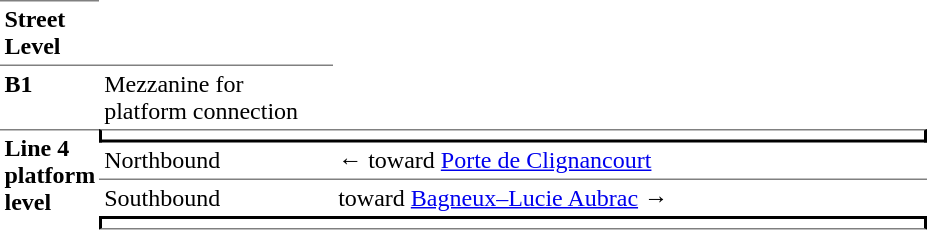<table border=0 cellspacing=0 cellpadding=3>
<tr>
<td style="border-top:solid 1px gray;" width=50 valign=top><strong>Street Level</strong></td>
</tr>
<tr>
<td style="border-top:solid 1px gray;" width=50 valign=top><strong>B1</strong></td>
<td style="border-top:solid 1px gray;" width=100 valign=top>Mezzanine for platform connection</td>
</tr>
<tr>
<td style="border-top:solid 1px gray;" width=50 rowspan=10 valign=top><strong>Line 4 platform level</strong></td>
<td style="border-top:solid 1px gray;border-right:solid 2px black;border-left:solid 2px black;border-bottom:solid 2px black;text-align:center;" colspan=2></td>
</tr>
<tr>
<td style="border-bottom:solid 1px gray;" width=150>Northbound</td>
<td style="border-bottom:solid 1px gray;" width=390>←   toward <a href='#'>Porte de Clignancourt</a> </td>
</tr>
<tr>
<td>Southbound</td>
<td>   toward <a href='#'>Bagneux–Lucie Aubrac</a>  →</td>
</tr>
<tr>
<td style="border-top:solid 2px black;border-right:solid 2px black;border-left:solid 2px black;border-bottom:solid 1px gray;text-align:center;" colspan=2></td>
</tr>
</table>
